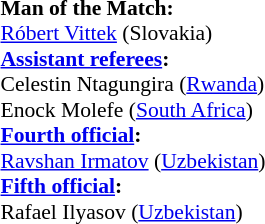<table width=50% style="font-size: 90%">
<tr>
<td><br><strong>Man of the Match:</strong>
<br><a href='#'>Róbert Vittek</a> (Slovakia)<br><strong><a href='#'>Assistant referees</a>:</strong>
<br>Celestin Ntagungira (<a href='#'>Rwanda</a>)
<br>Enock Molefe (<a href='#'>South Africa</a>)
<br><strong><a href='#'>Fourth official</a>:</strong>
<br><a href='#'>Ravshan Irmatov</a> (<a href='#'>Uzbekistan</a>)
<br><strong><a href='#'>Fifth official</a>:</strong>
<br>Rafael Ilyasov (<a href='#'>Uzbekistan</a>)</td>
</tr>
</table>
